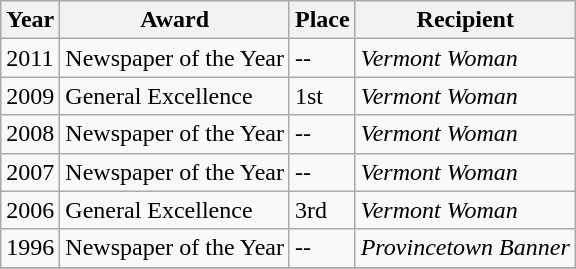<table class="wikitable">
<tr>
<th>Year</th>
<th>Award</th>
<th>Place</th>
<th>Recipient</th>
</tr>
<tr>
<td>2011</td>
<td>Newspaper of the Year</td>
<td>--</td>
<td><em>Vermont Woman</em></td>
</tr>
<tr>
<td>2009</td>
<td>General Excellence</td>
<td>1st</td>
<td><em>Vermont Woman</em></td>
</tr>
<tr>
<td>2008</td>
<td>Newspaper of the Year</td>
<td>--</td>
<td><em>Vermont Woman</em></td>
</tr>
<tr>
<td>2007</td>
<td>Newspaper of the Year</td>
<td>--</td>
<td><em>Vermont Woman</em></td>
</tr>
<tr>
<td>2006</td>
<td>General Excellence</td>
<td>3rd</td>
<td><em>Vermont Woman</em></td>
</tr>
<tr>
<td>1996</td>
<td>Newspaper of the Year</td>
<td>--</td>
<td><em>Provincetown Banner</em></td>
</tr>
<tr>
</tr>
</table>
